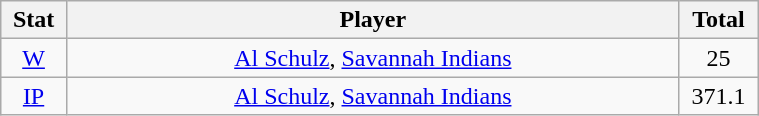<table class="wikitable" width="40%" style="text-align:center;">
<tr>
<th width="5%">Stat</th>
<th width="60%">Player</th>
<th width="5%">Total</th>
</tr>
<tr>
<td><a href='#'>W</a></td>
<td><a href='#'>Al Schulz</a>, <a href='#'>Savannah Indians</a></td>
<td>25</td>
</tr>
<tr>
<td><a href='#'>IP</a></td>
<td><a href='#'>Al Schulz</a>, <a href='#'>Savannah Indians</a></td>
<td>371.1</td>
</tr>
</table>
